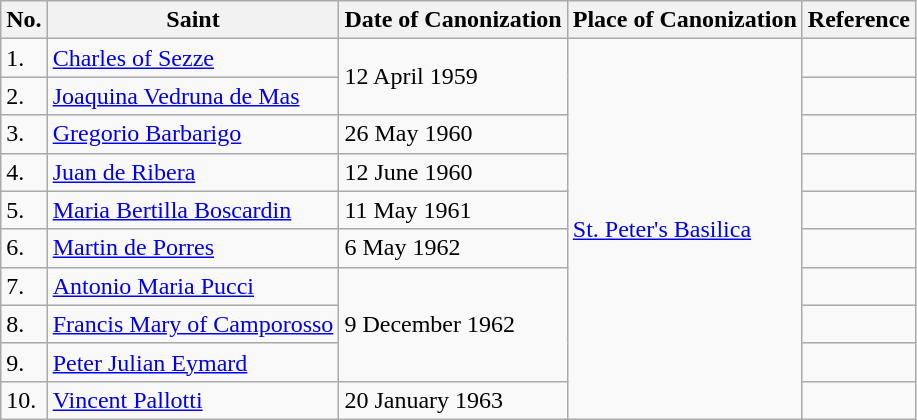<table class="wikitable">
<tr>
<th>No.</th>
<th>Saint</th>
<th>Date of Canonization</th>
<th>Place of Canonization</th>
<th>Reference</th>
</tr>
<tr>
<td>1.</td>
<td><a href='#'>Charles of Sezze</a></td>
<td rowspan="2">12 April 1959</td>
<td rowspan="10"><a href='#'>St. Peter's Basilica</a></td>
<td></td>
</tr>
<tr>
<td>2.</td>
<td><a href='#'>Joaquina Vedruna de Mas</a></td>
<td></td>
</tr>
<tr>
<td>3.</td>
<td><a href='#'>Gregorio Barbarigo</a></td>
<td>26 May 1960</td>
<td></td>
</tr>
<tr>
<td>4.</td>
<td><a href='#'>Juan de Ribera</a></td>
<td>12 June 1960</td>
<td></td>
</tr>
<tr>
<td>5.</td>
<td><a href='#'>Maria Bertilla Boscardin</a></td>
<td>11 May 1961</td>
<td></td>
</tr>
<tr>
<td>6.</td>
<td><a href='#'>Martin de Porres</a></td>
<td>6 May 1962</td>
<td></td>
</tr>
<tr>
<td>7.</td>
<td><a href='#'>Antonio Maria Pucci</a></td>
<td rowspan="3">9 December 1962</td>
<td></td>
</tr>
<tr>
<td>8.</td>
<td><a href='#'>Francis Mary of Camporosso</a></td>
<td></td>
</tr>
<tr>
<td>9.</td>
<td><a href='#'>Peter Julian Eymard</a></td>
<td></td>
</tr>
<tr>
<td>10.</td>
<td><a href='#'>Vincent Pallotti</a></td>
<td>20 January 1963</td>
<td></td>
</tr>
</table>
